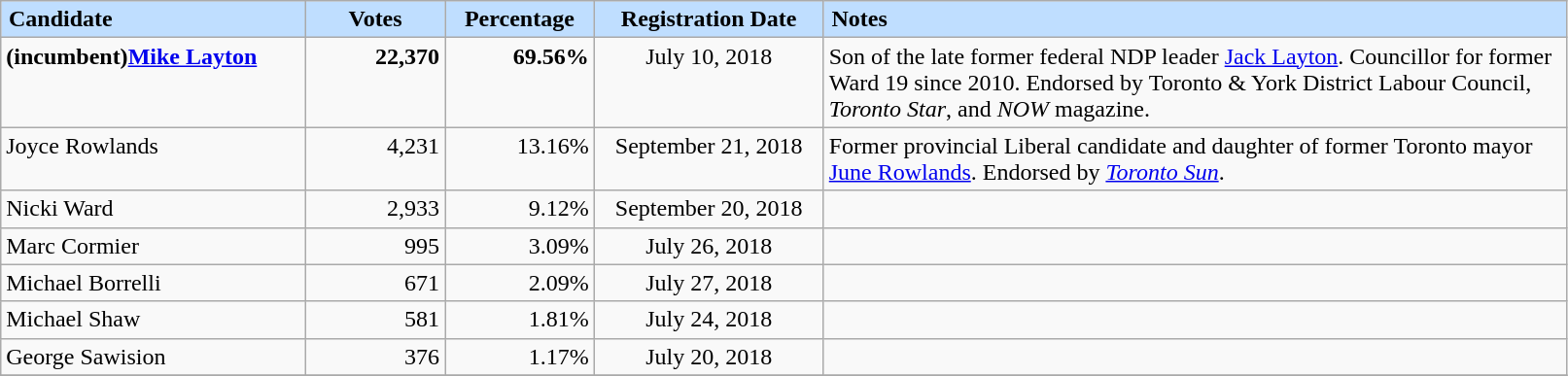<table class="sortable wikitable">
<tr>
<th scope="col" style="background-color:#bfdeff;width:200px;text-align:left;padding-left:5px;">Candidate</th>
<th scope="col" style="background-color:#bfdeff;width:88px;">Votes</th>
<th scope="col" style="background-color:#bfdeff;width:95px;">Percentage</th>
<th scope="col" style="background-color:#bfdeff;width:150px;">Registration Date</th>
<th scope="col" style="background-color:#bfdeff;width:500px;text-align:left;padding-left:5px;">Notes</th>
</tr>
<tr>
<td valign="top"><strong>(incumbent)<a href='#'>Mike Layton</a></strong></td>
<td valign="top" align="right"><strong> 22,370</strong></td>
<td valign="top" align="right"><strong>69.56%</strong></td>
<td valign="top" align="center">July 10, 2018</td>
<td>Son of the late former federal NDP leader <a href='#'>Jack Layton</a>. Councillor for former Ward 19 since 2010. Endorsed by Toronto & York District Labour Council,  <em>Toronto Star</em>, and <em>NOW</em> magazine.</td>
</tr>
<tr>
<td valign="top">Joyce Rowlands</td>
<td valign="top" align="right">4,231</td>
<td valign="top" align="right">13.16%</td>
<td valign="top" align="center">September 21, 2018</td>
<td>Former provincial Liberal candidate and daughter of former Toronto mayor <a href='#'>June Rowlands</a>. Endorsed by <em><a href='#'>Toronto Sun</a></em>.</td>
</tr>
<tr>
<td valign="top">Nicki Ward</td>
<td valign="top" align="right">2,933</td>
<td valign="top" align="right">9.12%</td>
<td valign="top" align="center">September 20, 2018</td>
<td></td>
</tr>
<tr>
<td valign="top">Marc Cormier</td>
<td valign="top" align="right">995</td>
<td valign="top" align="right">3.09%</td>
<td valign="top" align="center">July 26, 2018</td>
<td></td>
</tr>
<tr>
<td valign="top">Michael Borrelli</td>
<td valign="top" align="right">671</td>
<td valign="top" align="right">2.09%</td>
<td valign="top" align="center">July 27, 2018</td>
<td></td>
</tr>
<tr>
<td valign="top">Michael Shaw</td>
<td valign="top" align="right">581</td>
<td valign="top" align="right">1.81%</td>
<td valign="top" align="center">July 24, 2018</td>
<td></td>
</tr>
<tr>
<td valign="top">George Sawision</td>
<td valign="top" align="right">376</td>
<td valign="top" align="right">1.17%</td>
<td valign="top" align="center">July 20, 2018</td>
<td></td>
</tr>
<tr>
</tr>
</table>
